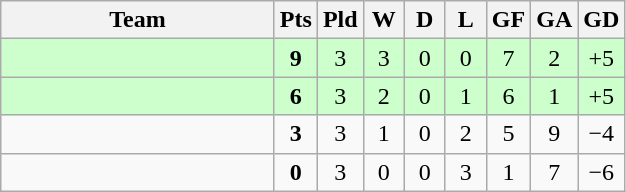<table class="wikitable" style="text-align:center;">
<tr>
<th width=175>Team</th>
<th width=20 abbr="Points">Pts</th>
<th width=20 abbr="Played">Pld</th>
<th width=20 abbr="Won">W</th>
<th width=20 abbr="Drawn">D</th>
<th width=20 abbr="Lost">L</th>
<th width=20 abbr="Goals for">GF</th>
<th width=20 abbr="Goals against">GA</th>
<th width=20 abbr="Goal difference">GD</th>
</tr>
<tr style="background:#ccffcc;">
<td style="text-align:left;"></td>
<td><strong>9</strong></td>
<td>3</td>
<td>3</td>
<td>0</td>
<td>0</td>
<td>7</td>
<td>2</td>
<td>+5</td>
</tr>
<tr style="background:#ccffcc;">
<td style="text-align:left;"></td>
<td><strong>6</strong></td>
<td>3</td>
<td>2</td>
<td>0</td>
<td>1</td>
<td>6</td>
<td>1</td>
<td>+5</td>
</tr>
<tr>
<td style="text-align:left;"></td>
<td><strong>3</strong></td>
<td>3</td>
<td>1</td>
<td>0</td>
<td>2</td>
<td>5</td>
<td>9</td>
<td>−4</td>
</tr>
<tr>
<td style="text-align:left;"></td>
<td><strong>0</strong></td>
<td>3</td>
<td>0</td>
<td>0</td>
<td>3</td>
<td>1</td>
<td>7</td>
<td>−6</td>
</tr>
</table>
